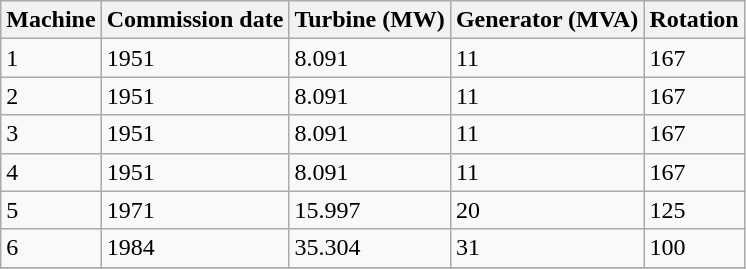<table class="wikitable sortable">
<tr>
<th>Machine</th>
<th>Commission date</th>
<th>Turbine (MW)</th>
<th>Generator (MVA)</th>
<th>Rotation</th>
</tr>
<tr>
<td>1</td>
<td>1951</td>
<td>8.091</td>
<td>11</td>
<td>167</td>
</tr>
<tr>
<td>2</td>
<td>1951</td>
<td>8.091</td>
<td>11</td>
<td>167</td>
</tr>
<tr>
<td>3</td>
<td>1951</td>
<td>8.091</td>
<td>11</td>
<td>167</td>
</tr>
<tr>
<td>4</td>
<td>1951</td>
<td>8.091</td>
<td>11</td>
<td>167</td>
</tr>
<tr>
<td>5</td>
<td>1971</td>
<td>15.997</td>
<td>20</td>
<td>125</td>
</tr>
<tr>
<td>6</td>
<td>1984</td>
<td>35.304</td>
<td>31</td>
<td>100</td>
</tr>
<tr>
</tr>
</table>
